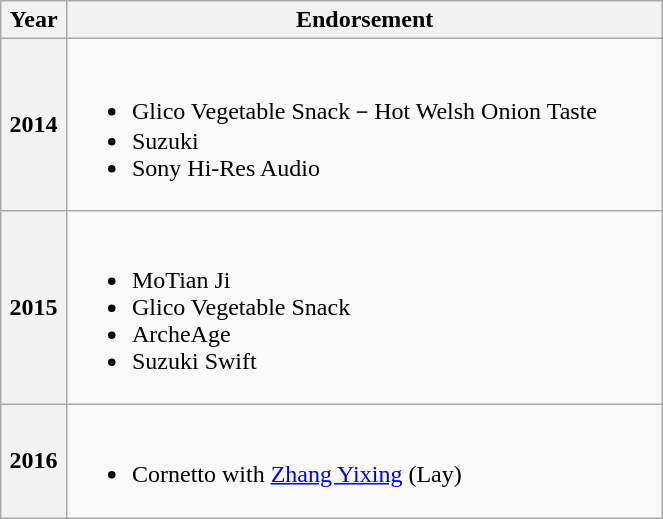<table class="wikitable" width="35%">
<tr>
<th>Year</th>
<th>Endorsement</th>
</tr>
<tr>
<th>2014</th>
<td><br><ul><li>Glico Vegetable Snack－Hot Welsh Onion Taste</li><li>Suzuki</li><li>Sony Hi-Res Audio</li></ul></td>
</tr>
<tr>
<th>2015</th>
<td><br><ul><li>MoTian Ji</li><li>Glico Vegetable Snack</li><li>ArcheAge</li><li>Suzuki Swift</li></ul></td>
</tr>
<tr>
<th>2016</th>
<td><br><ul><li>Cornetto with <a href='#'>Zhang Yixing</a> (Lay)</li></ul></td>
</tr>
</table>
